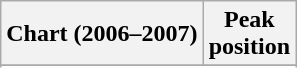<table class="wikitable sortable plainrowheaders" style="text-align:center">
<tr>
<th scope="col">Chart (2006–2007)</th>
<th scope="col">Peak<br>position</th>
</tr>
<tr>
</tr>
<tr>
</tr>
<tr>
</tr>
<tr>
</tr>
</table>
